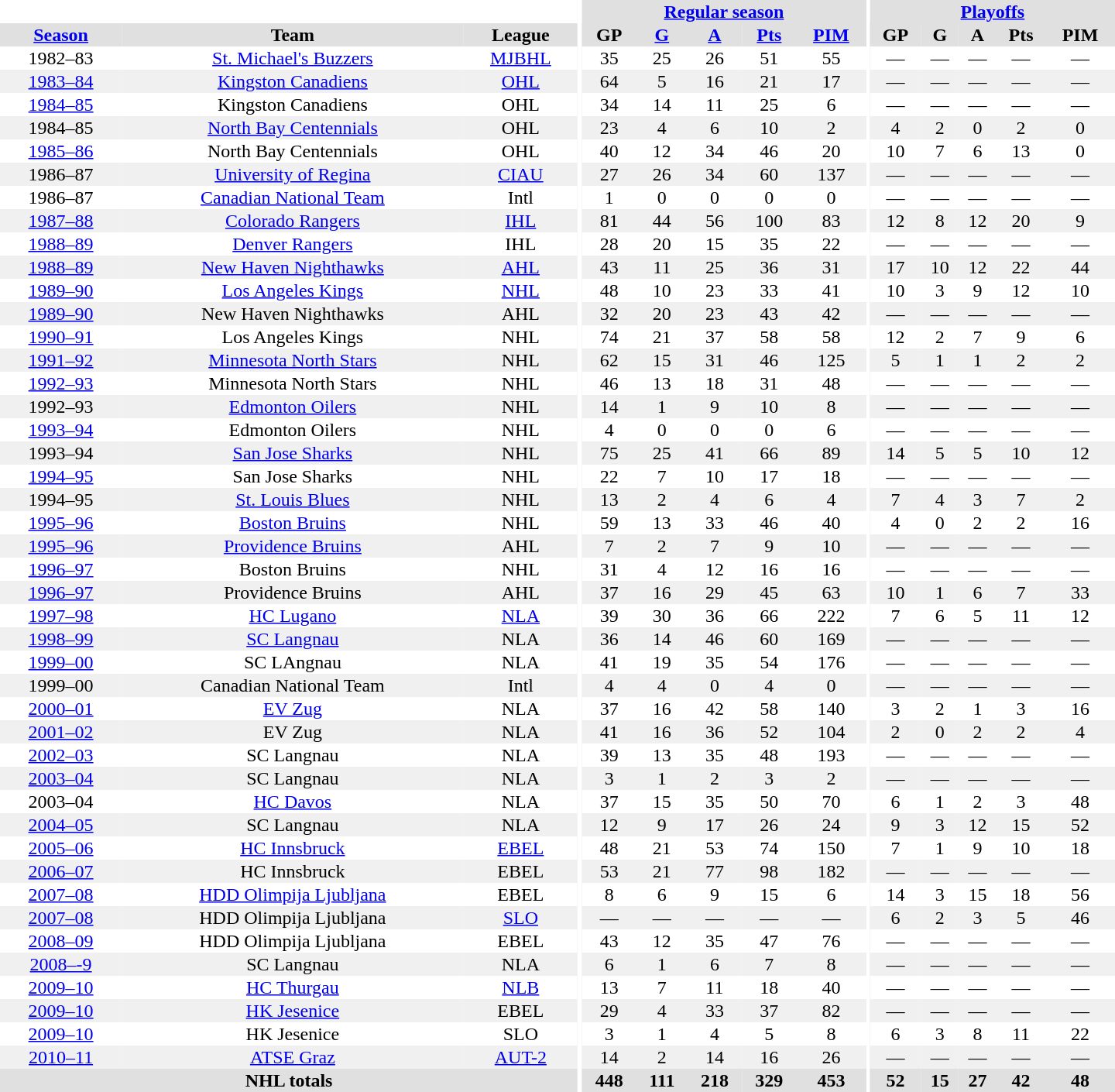<table border="0" cellpadding="1" cellspacing="0" style="text-align:center; width:60em">
<tr bgcolor="#e0e0e0">
<th colspan="3" bgcolor="#ffffff"></th>
<th rowspan="100" bgcolor="#ffffff"></th>
<th colspan="5"><a href='#'>Regular season</a></th>
<th rowspan="100" bgcolor="#ffffff"></th>
<th colspan="5"><a href='#'>Playoffs</a></th>
</tr>
<tr bgcolor="#e0e0e0">
<th><a href='#'>Season</a></th>
<th>Team</th>
<th>League</th>
<th>GP</th>
<th><a href='#'>G</a></th>
<th><a href='#'>A</a></th>
<th><a href='#'>Pts</a></th>
<th><a href='#'>PIM</a></th>
<th>GP</th>
<th>G</th>
<th>A</th>
<th>Pts</th>
<th>PIM</th>
</tr>
<tr>
<td>1982–83</td>
<td><a href='#'>St. Michael's Buzzers</a></td>
<td><a href='#'>MJBHL</a></td>
<td>35</td>
<td>25</td>
<td>26</td>
<td>51</td>
<td>55</td>
<td>—</td>
<td>—</td>
<td>—</td>
<td>—</td>
<td>—</td>
</tr>
<tr bgcolor="#f0f0f0">
<td><a href='#'>1983–84</a></td>
<td><a href='#'>Kingston Canadiens</a></td>
<td><a href='#'>OHL</a></td>
<td>64</td>
<td>5</td>
<td>16</td>
<td>21</td>
<td>17</td>
<td>—</td>
<td>—</td>
<td>—</td>
<td>—</td>
<td>—</td>
</tr>
<tr>
<td><a href='#'>1984–85</a></td>
<td>Kingston Canadiens</td>
<td>OHL</td>
<td>34</td>
<td>14</td>
<td>11</td>
<td>25</td>
<td>6</td>
<td>—</td>
<td>—</td>
<td>—</td>
<td>—</td>
<td>—</td>
</tr>
<tr bgcolor="#f0f0f0">
<td>1984–85</td>
<td><a href='#'>North Bay Centennials</a></td>
<td>OHL</td>
<td>23</td>
<td>4</td>
<td>6</td>
<td>10</td>
<td>2</td>
<td>4</td>
<td>2</td>
<td>0</td>
<td>2</td>
<td>0</td>
</tr>
<tr>
<td><a href='#'>1985–86</a></td>
<td>North Bay Centennials</td>
<td>OHL</td>
<td>40</td>
<td>12</td>
<td>34</td>
<td>46</td>
<td>20</td>
<td>10</td>
<td>7</td>
<td>6</td>
<td>13</td>
<td>0</td>
</tr>
<tr bgcolor="#f0f0f0">
<td>1986–87</td>
<td><a href='#'>University of Regina</a></td>
<td><a href='#'>CIAU</a></td>
<td>27</td>
<td>26</td>
<td>34</td>
<td>60</td>
<td>137</td>
<td>—</td>
<td>—</td>
<td>—</td>
<td>—</td>
<td>—</td>
</tr>
<tr>
<td>1986–87</td>
<td><a href='#'>Canadian National Team</a></td>
<td>Intl</td>
<td>1</td>
<td>0</td>
<td>0</td>
<td>0</td>
<td>0</td>
<td>—</td>
<td>—</td>
<td>—</td>
<td>—</td>
<td>—</td>
</tr>
<tr bgcolor="#f0f0f0">
<td><a href='#'>1987–88</a></td>
<td><a href='#'>Colorado Rangers</a></td>
<td><a href='#'>IHL</a></td>
<td>81</td>
<td>44</td>
<td>56</td>
<td>100</td>
<td>83</td>
<td>12</td>
<td>8</td>
<td>12</td>
<td>20</td>
<td>9</td>
</tr>
<tr>
<td><a href='#'>1988–89</a></td>
<td><a href='#'>Denver Rangers</a></td>
<td>IHL</td>
<td>28</td>
<td>20</td>
<td>15</td>
<td>35</td>
<td>22</td>
<td>—</td>
<td>—</td>
<td>—</td>
<td>—</td>
<td>—</td>
</tr>
<tr bgcolor="#f0f0f0">
<td><a href='#'>1988–89</a></td>
<td><a href='#'>New Haven Nighthawks</a></td>
<td><a href='#'>AHL</a></td>
<td>43</td>
<td>11</td>
<td>25</td>
<td>36</td>
<td>31</td>
<td>17</td>
<td>10</td>
<td>12</td>
<td>22</td>
<td>44</td>
</tr>
<tr>
<td><a href='#'>1989–90</a></td>
<td><a href='#'>Los Angeles Kings</a></td>
<td><a href='#'>NHL</a></td>
<td>48</td>
<td>10</td>
<td>23</td>
<td>33</td>
<td>41</td>
<td>10</td>
<td>3</td>
<td>9</td>
<td>12</td>
<td>10</td>
</tr>
<tr bgcolor="#f0f0f0">
<td><a href='#'>1989–90</a></td>
<td>New Haven Nighthawks</td>
<td>AHL</td>
<td>32</td>
<td>20</td>
<td>23</td>
<td>43</td>
<td>42</td>
<td>—</td>
<td>—</td>
<td>—</td>
<td>—</td>
<td>—</td>
</tr>
<tr>
<td><a href='#'>1990–91</a></td>
<td>Los Angeles Kings</td>
<td>NHL</td>
<td>74</td>
<td>21</td>
<td>37</td>
<td>58</td>
<td>58</td>
<td>12</td>
<td>2</td>
<td>7</td>
<td>9</td>
<td>6</td>
</tr>
<tr bgcolor="#f0f0f0">
<td><a href='#'>1991–92</a></td>
<td><a href='#'>Minnesota North Stars</a></td>
<td>NHL</td>
<td>62</td>
<td>15</td>
<td>31</td>
<td>46</td>
<td>125</td>
<td>5</td>
<td>1</td>
<td>1</td>
<td>2</td>
<td>2</td>
</tr>
<tr>
<td><a href='#'>1992–93</a></td>
<td>Minnesota North Stars</td>
<td>NHL</td>
<td>46</td>
<td>13</td>
<td>18</td>
<td>31</td>
<td>48</td>
<td>—</td>
<td>—</td>
<td>—</td>
<td>—</td>
<td>—</td>
</tr>
<tr bgcolor="#f0f0f0">
<td>1992–93</td>
<td><a href='#'>Edmonton Oilers</a></td>
<td>NHL</td>
<td>14</td>
<td>1</td>
<td>9</td>
<td>10</td>
<td>8</td>
<td>—</td>
<td>—</td>
<td>—</td>
<td>—</td>
<td>—</td>
</tr>
<tr>
<td><a href='#'>1993–94</a></td>
<td>Edmonton Oilers</td>
<td>NHL</td>
<td>4</td>
<td>0</td>
<td>0</td>
<td>0</td>
<td>6</td>
<td>—</td>
<td>—</td>
<td>—</td>
<td>—</td>
<td>—</td>
</tr>
<tr bgcolor="#f0f0f0">
<td>1993–94</td>
<td><a href='#'>San Jose Sharks</a></td>
<td>NHL</td>
<td>75</td>
<td>25</td>
<td>41</td>
<td>66</td>
<td>89</td>
<td>14</td>
<td>5</td>
<td>5</td>
<td>10</td>
<td>12</td>
</tr>
<tr>
<td><a href='#'>1994–95</a></td>
<td>San Jose Sharks</td>
<td>NHL</td>
<td>22</td>
<td>7</td>
<td>10</td>
<td>17</td>
<td>18</td>
<td>—</td>
<td>—</td>
<td>—</td>
<td>—</td>
<td>—</td>
</tr>
<tr bgcolor="#f0f0f0">
<td>1994–95</td>
<td><a href='#'>St. Louis Blues</a></td>
<td>NHL</td>
<td>13</td>
<td>2</td>
<td>4</td>
<td>6</td>
<td>4</td>
<td>7</td>
<td>4</td>
<td>3</td>
<td>7</td>
<td>2</td>
</tr>
<tr>
<td><a href='#'>1995–96</a></td>
<td><a href='#'>Boston Bruins</a></td>
<td>NHL</td>
<td>59</td>
<td>13</td>
<td>33</td>
<td>46</td>
<td>40</td>
<td>4</td>
<td>0</td>
<td>2</td>
<td>2</td>
<td>16</td>
</tr>
<tr bgcolor="#f0f0f0">
<td><a href='#'>1995–96</a></td>
<td><a href='#'>Providence Bruins</a></td>
<td>AHL</td>
<td>7</td>
<td>2</td>
<td>7</td>
<td>9</td>
<td>10</td>
<td>—</td>
<td>—</td>
<td>—</td>
<td>—</td>
<td>—</td>
</tr>
<tr>
<td><a href='#'>1996–97</a></td>
<td>Boston Bruins</td>
<td>NHL</td>
<td>31</td>
<td>4</td>
<td>12</td>
<td>16</td>
<td>16</td>
<td>—</td>
<td>—</td>
<td>—</td>
<td>—</td>
<td>—</td>
</tr>
<tr bgcolor="#f0f0f0">
<td><a href='#'>1996–97</a></td>
<td>Providence Bruins</td>
<td>AHL</td>
<td>37</td>
<td>16</td>
<td>29</td>
<td>45</td>
<td>63</td>
<td>10</td>
<td>1</td>
<td>6</td>
<td>7</td>
<td>33</td>
</tr>
<tr>
<td><a href='#'>1997–98</a></td>
<td><a href='#'>HC Lugano</a></td>
<td><a href='#'>NLA</a></td>
<td>39</td>
<td>30</td>
<td>36</td>
<td>66</td>
<td>222</td>
<td>7</td>
<td>6</td>
<td>5</td>
<td>11</td>
<td>12</td>
</tr>
<tr bgcolor="#f0f0f0">
<td><a href='#'>1998–99</a></td>
<td><a href='#'>SC Langnau</a></td>
<td>NLA</td>
<td>36</td>
<td>14</td>
<td>46</td>
<td>60</td>
<td>169</td>
<td>—</td>
<td>—</td>
<td>—</td>
<td>—</td>
<td>—</td>
</tr>
<tr>
<td><a href='#'>1999–00</a></td>
<td>SC LAngnau</td>
<td>NLA</td>
<td>41</td>
<td>19</td>
<td>35</td>
<td>54</td>
<td>176</td>
<td>—</td>
<td>—</td>
<td>—</td>
<td>—</td>
<td>—</td>
</tr>
<tr bgcolor="#f0f0f0">
<td>1999–00</td>
<td>Canadian National Team</td>
<td>Intl</td>
<td>4</td>
<td>4</td>
<td>0</td>
<td>4</td>
<td>0</td>
<td>—</td>
<td>—</td>
<td>—</td>
<td>—</td>
<td>—</td>
</tr>
<tr>
<td><a href='#'>2000–01</a></td>
<td><a href='#'>EV Zug</a></td>
<td>NLA</td>
<td>37</td>
<td>16</td>
<td>42</td>
<td>58</td>
<td>140</td>
<td>3</td>
<td>2</td>
<td>1</td>
<td>3</td>
<td>16</td>
</tr>
<tr bgcolor="#f0f0f0">
<td><a href='#'>2001–02</a></td>
<td>EV Zug</td>
<td>NLA</td>
<td>41</td>
<td>16</td>
<td>36</td>
<td>52</td>
<td>104</td>
<td>2</td>
<td>0</td>
<td>2</td>
<td>2</td>
<td>4</td>
</tr>
<tr>
<td><a href='#'>2002–03</a></td>
<td>SC Langnau</td>
<td>NLA</td>
<td>39</td>
<td>13</td>
<td>35</td>
<td>48</td>
<td>193</td>
<td>—</td>
<td>—</td>
<td>—</td>
<td>—</td>
<td>—</td>
</tr>
<tr bgcolor="#f0f0f0">
<td><a href='#'>2003–04</a></td>
<td>SC Langnau</td>
<td>NLA</td>
<td>3</td>
<td>1</td>
<td>2</td>
<td>3</td>
<td>2</td>
<td>—</td>
<td>—</td>
<td>—</td>
<td>—</td>
<td>—</td>
</tr>
<tr>
<td>2003–04</td>
<td><a href='#'>HC Davos</a></td>
<td>NLA</td>
<td>37</td>
<td>15</td>
<td>35</td>
<td>50</td>
<td>70</td>
<td>6</td>
<td>1</td>
<td>2</td>
<td>3</td>
<td>48</td>
</tr>
<tr bgcolor="#f0f0f0">
<td><a href='#'>2004–05</a></td>
<td>SC Langnau</td>
<td>NLA</td>
<td>12</td>
<td>9</td>
<td>17</td>
<td>26</td>
<td>24</td>
<td>9</td>
<td>3</td>
<td>12</td>
<td>15</td>
<td>52</td>
</tr>
<tr>
<td><a href='#'>2005–06</a></td>
<td><a href='#'>HC Innsbruck</a></td>
<td><a href='#'>EBEL</a></td>
<td>48</td>
<td>21</td>
<td>53</td>
<td>74</td>
<td>150</td>
<td>7</td>
<td>1</td>
<td>9</td>
<td>10</td>
<td>18</td>
</tr>
<tr bgcolor="#f0f0f0">
<td><a href='#'>2006–07</a></td>
<td>HC Innsbruck</td>
<td>EBEL</td>
<td>53</td>
<td>21</td>
<td>77</td>
<td>98</td>
<td>182</td>
<td>—</td>
<td>—</td>
<td>—</td>
<td>—</td>
<td>—</td>
</tr>
<tr>
<td><a href='#'>2007–08</a></td>
<td><a href='#'>HDD Olimpija Ljubljana</a></td>
<td>EBEL</td>
<td>8</td>
<td>6</td>
<td>9</td>
<td>15</td>
<td>6</td>
<td>14</td>
<td>3</td>
<td>15</td>
<td>18</td>
<td>56</td>
</tr>
<tr bgcolor="#f0f0f0">
<td><a href='#'>2007–08</a></td>
<td>HDD Olimpija Ljubljana</td>
<td><a href='#'>SLO</a></td>
<td>—</td>
<td>—</td>
<td>—</td>
<td>—</td>
<td>—</td>
<td>6</td>
<td>2</td>
<td>3</td>
<td>5</td>
<td>46</td>
</tr>
<tr>
<td><a href='#'>2008–09</a></td>
<td>HDD Olimpija Ljubljana</td>
<td>EBEL</td>
<td>43</td>
<td>12</td>
<td>35</td>
<td>47</td>
<td>76</td>
<td>—</td>
<td>—</td>
<td>—</td>
<td>—</td>
<td>—</td>
</tr>
<tr bgcolor="#f0f0f0">
<td><a href='#'>2008–-9</a></td>
<td>SC Langnau</td>
<td>NLA</td>
<td>6</td>
<td>1</td>
<td>6</td>
<td>7</td>
<td>8</td>
<td>—</td>
<td>—</td>
<td>—</td>
<td>—</td>
<td>—</td>
</tr>
<tr>
<td><a href='#'>2009–10</a></td>
<td><a href='#'>HC Thurgau</a></td>
<td><a href='#'>NLB</a></td>
<td>13</td>
<td>7</td>
<td>11</td>
<td>18</td>
<td>40</td>
<td>—</td>
<td>—</td>
<td>—</td>
<td>—</td>
<td>—</td>
</tr>
<tr bgcolor="#f0f0f0">
<td><a href='#'>2009–10</a></td>
<td><a href='#'>HK Jesenice</a></td>
<td>EBEL</td>
<td>29</td>
<td>4</td>
<td>33</td>
<td>37</td>
<td>82</td>
<td>—</td>
<td>—</td>
<td>—</td>
<td>—</td>
<td>—</td>
</tr>
<tr>
<td><a href='#'>2009–10</a></td>
<td>HK Jesenice</td>
<td>SLO</td>
<td>3</td>
<td>1</td>
<td>4</td>
<td>5</td>
<td>8</td>
<td>6</td>
<td>3</td>
<td>8</td>
<td>11</td>
<td>22</td>
</tr>
<tr bgcolor="#f0f0f0">
<td><a href='#'>2010–11</a></td>
<td><a href='#'>ATSE Graz</a></td>
<td><a href='#'>AUT-2</a></td>
<td>14</td>
<td>2</td>
<td>14</td>
<td>16</td>
<td>26</td>
<td>—</td>
<td>—</td>
<td>—</td>
<td>—</td>
<td>—</td>
</tr>
<tr bgcolor="#e0e0e0">
<th colspan="3">NHL totals</th>
<th>448</th>
<th>111</th>
<th>218</th>
<th>329</th>
<th>453</th>
<th>52</th>
<th>15</th>
<th>27</th>
<th>42</th>
<th>48</th>
</tr>
</table>
